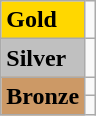<table class="wikitable">
<tr>
<td bgcolor="gold"><strong>Gold</strong></td>
<td></td>
</tr>
<tr>
<td bgcolor="silver"><strong>Silver</strong></td>
<td></td>
</tr>
<tr>
<td rowspan="2" bgcolor="#cc9966"><strong>Bronze</strong></td>
<td></td>
</tr>
<tr>
<td></td>
</tr>
</table>
